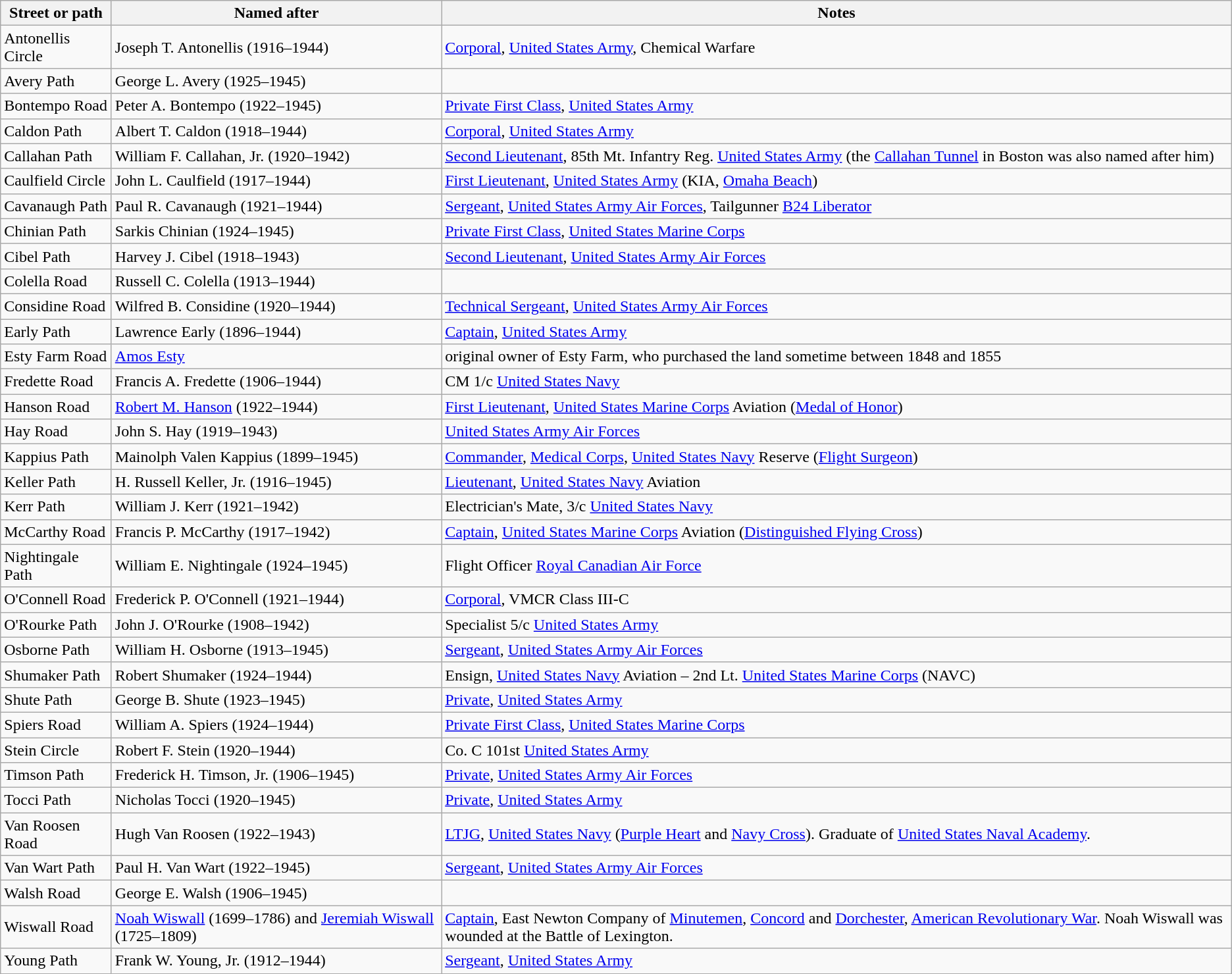<table class="wikitable sortable">
<tr>
<th>Street or path</th>
<th>Named after</th>
<th>Notes</th>
</tr>
<tr>
<td>Antonellis Circle</td>
<td>Joseph T. Antonellis (1916–1944)</td>
<td><a href='#'>Corporal</a>, <a href='#'>United States Army</a>, Chemical Warfare</td>
</tr>
<tr>
<td>Avery Path</td>
<td>George L. Avery (1925–1945)</td>
<td></td>
</tr>
<tr>
<td>Bontempo Road</td>
<td>Peter A. Bontempo (1922–1945)</td>
<td><a href='#'>Private First Class</a>, <a href='#'>United States Army</a></td>
</tr>
<tr>
<td>Caldon Path</td>
<td>Albert T. Caldon (1918–1944)</td>
<td><a href='#'>Corporal</a>, <a href='#'>United States Army</a></td>
</tr>
<tr>
<td>Callahan Path</td>
<td>William F. Callahan, Jr. (1920–1942)</td>
<td><a href='#'>Second Lieutenant</a>, 85th Mt. Infantry Reg. <a href='#'>United States Army</a> (the <a href='#'>Callahan Tunnel</a> in Boston was also named after him)</td>
</tr>
<tr>
<td>Caulfield Circle</td>
<td>John L. Caulfield (1917–1944)</td>
<td><a href='#'>First Lieutenant</a>, <a href='#'>United States Army</a> (KIA, <a href='#'>Omaha Beach</a>)</td>
</tr>
<tr>
<td>Cavanaugh Path</td>
<td>Paul R. Cavanaugh (1921–1944)</td>
<td><a href='#'>Sergeant</a>, <a href='#'>United States Army Air Forces</a>, Tailgunner <a href='#'>B24 Liberator</a></td>
</tr>
<tr>
<td>Chinian Path</td>
<td>Sarkis Chinian (1924–1945)</td>
<td><a href='#'>Private First Class</a>, <a href='#'>United States Marine Corps</a></td>
</tr>
<tr>
<td>Cibel Path</td>
<td>Harvey J. Cibel (1918–1943)</td>
<td><a href='#'>Second Lieutenant</a>, <a href='#'>United States Army Air Forces</a></td>
</tr>
<tr>
<td>Colella Road</td>
<td>Russell C. Colella (1913–1944)</td>
<td></td>
</tr>
<tr>
<td>Considine Road</td>
<td>Wilfred B. Considine (1920–1944)</td>
<td><a href='#'>Technical Sergeant</a>, <a href='#'>United States Army Air Forces</a></td>
</tr>
<tr>
<td>Early Path</td>
<td>Lawrence Early (1896–1944)</td>
<td><a href='#'>Captain</a>, <a href='#'>United States Army</a></td>
</tr>
<tr>
<td>Esty Farm Road</td>
<td><a href='#'>Amos Esty</a></td>
<td>original owner of Esty Farm, who purchased the land sometime between 1848 and 1855</td>
</tr>
<tr>
<td>Fredette Road</td>
<td>Francis A. Fredette (1906–1944)</td>
<td>CM 1/c <a href='#'>United States Navy</a></td>
</tr>
<tr>
<td>Hanson Road</td>
<td><a href='#'>Robert M. Hanson</a> (1922–1944)</td>
<td><a href='#'>First Lieutenant</a>, <a href='#'>United States Marine Corps</a> Aviation (<a href='#'>Medal of Honor</a>)</td>
</tr>
<tr>
<td>Hay Road</td>
<td>John S. Hay (1919–1943)</td>
<td><a href='#'>United States Army Air Forces</a></td>
</tr>
<tr>
<td>Kappius Path</td>
<td>Mainolph Valen Kappius (1899–1945)</td>
<td><a href='#'>Commander</a>, <a href='#'>Medical Corps</a>, <a href='#'>United States Navy</a> Reserve (<a href='#'>Flight Surgeon</a>)</td>
</tr>
<tr>
<td>Keller Path</td>
<td>H. Russell Keller, Jr. (1916–1945)</td>
<td><a href='#'>Lieutenant</a>, <a href='#'>United States Navy</a> Aviation</td>
</tr>
<tr>
<td>Kerr Path</td>
<td>William J. Kerr (1921–1942)</td>
<td>Electrician's Mate, 3/c <a href='#'>United States Navy</a></td>
</tr>
<tr>
<td>McCarthy Road</td>
<td>Francis P. McCarthy (1917–1942)</td>
<td><a href='#'>Captain</a>, <a href='#'>United States Marine Corps</a> Aviation (<a href='#'>Distinguished Flying Cross</a>)</td>
</tr>
<tr>
<td>Nightingale Path</td>
<td>William E. Nightingale (1924–1945)</td>
<td>Flight Officer <a href='#'>Royal Canadian Air Force</a></td>
</tr>
<tr>
<td>O'Connell Road</td>
<td>Frederick P. O'Connell (1921–1944)</td>
<td><a href='#'>Corporal</a>, VMCR Class III-C</td>
</tr>
<tr>
<td>O'Rourke Path</td>
<td>John J. O'Rourke (1908–1942)</td>
<td>Specialist 5/c <a href='#'>United States Army</a></td>
</tr>
<tr>
<td>Osborne Path</td>
<td>William H. Osborne (1913–1945)</td>
<td><a href='#'>Sergeant</a>, <a href='#'>United States Army Air Forces</a></td>
</tr>
<tr>
<td>Shumaker Path</td>
<td>Robert Shumaker (1924–1944)</td>
<td>Ensign, <a href='#'>United States Navy</a> Aviation – 2nd Lt. <a href='#'>United States Marine Corps</a> (NAVC)</td>
</tr>
<tr>
<td>Shute Path</td>
<td>George B. Shute (1923–1945)</td>
<td><a href='#'>Private</a>, <a href='#'>United States Army</a></td>
</tr>
<tr>
<td>Spiers Road</td>
<td>William A. Spiers (1924–1944)</td>
<td><a href='#'>Private First Class</a>, <a href='#'>United States Marine Corps</a></td>
</tr>
<tr>
<td>Stein Circle</td>
<td>Robert F. Stein (1920–1944)</td>
<td>Co. C 101st <a href='#'>United States Army</a></td>
</tr>
<tr>
<td>Timson Path</td>
<td>Frederick H. Timson, Jr. (1906–1945)</td>
<td><a href='#'>Private</a>, <a href='#'>United States Army Air Forces</a></td>
</tr>
<tr>
<td>Tocci Path</td>
<td>Nicholas Tocci (1920–1945)</td>
<td><a href='#'>Private</a>, <a href='#'>United States Army</a></td>
</tr>
<tr>
<td>Van Roosen Road</td>
<td>Hugh Van Roosen (1922–1943)</td>
<td><a href='#'>LTJG</a>, <a href='#'>United States Navy</a> (<a href='#'>Purple Heart</a> and <a href='#'>Navy Cross</a>). Graduate of <a href='#'>United States Naval Academy</a>.</td>
</tr>
<tr>
<td>Van Wart Path</td>
<td>Paul H. Van Wart (1922–1945)</td>
<td><a href='#'>Sergeant</a>, <a href='#'>United States Army Air Forces</a></td>
</tr>
<tr>
<td>Walsh Road</td>
<td>George E. Walsh (1906–1945)</td>
<td></td>
</tr>
<tr>
<td>Wiswall Road</td>
<td><a href='#'>Noah Wiswall</a> (1699–1786) and <a href='#'>Jeremiah Wiswall</a> (1725–1809)</td>
<td><a href='#'>Captain</a>, East Newton Company of <a href='#'>Minutemen</a>, <a href='#'>Concord</a> and <a href='#'>Dorchester</a>, <a href='#'>American Revolutionary War</a>. Noah Wiswall was wounded at the Battle of Lexington.</td>
</tr>
<tr>
<td>Young Path</td>
<td>Frank W. Young, Jr. (1912–1944)</td>
<td><a href='#'>Sergeant</a>, <a href='#'>United States Army</a></td>
</tr>
</table>
